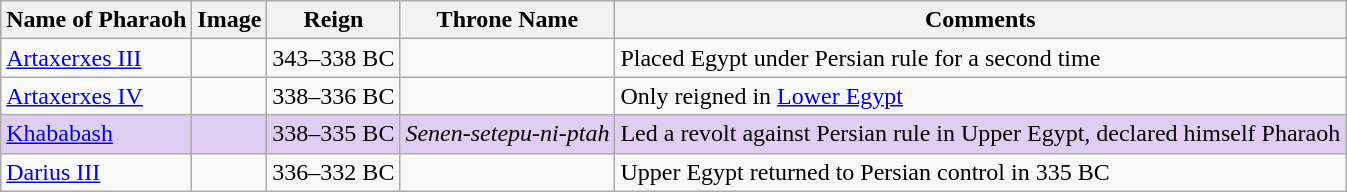<table class="wikitable">
<tr>
<th>Name of Pharaoh</th>
<th>Image</th>
<th>Reign</th>
<th>Throne Name</th>
<th>Comments</th>
</tr>
<tr>
<td><a href='#'>Artaxerxes III</a></td>
<td></td>
<td>343–338 BC</td>
<td></td>
<td>Placed Egypt under Persian rule for a second time</td>
</tr>
<tr>
<td><a href='#'>Artaxerxes IV</a></td>
<td></td>
<td>338–336 BC</td>
<td></td>
<td>Only reigned in <a href='#'>Lower Egypt</a></td>
</tr>
<tr style="background:#E0CEF2;">
<td><a href='#'>Khababash</a></td>
<td></td>
<td>338–335 BC</td>
<td><em>Senen-setepu-ni-ptah</em></td>
<td>Led a revolt against Persian rule in Upper Egypt, declared himself Pharaoh</td>
</tr>
<tr>
<td><a href='#'>Darius III</a></td>
<td></td>
<td>336–332 BC</td>
<td></td>
<td>Upper Egypt returned to Persian control in 335 BC</td>
</tr>
</table>
